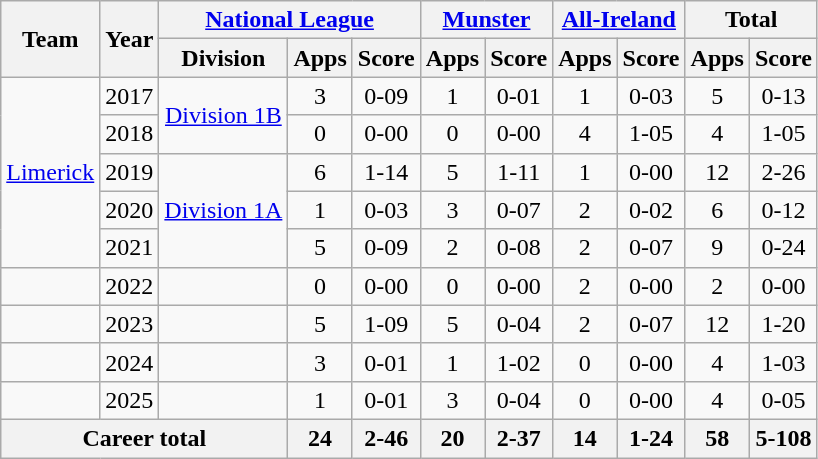<table class="wikitable" style="text-align:center">
<tr>
<th rowspan="2">Team</th>
<th rowspan="2">Year</th>
<th colspan="3"><a href='#'>National League</a></th>
<th colspan="2"><a href='#'>Munster</a></th>
<th colspan="2"><a href='#'>All-Ireland</a></th>
<th colspan="2">Total</th>
</tr>
<tr>
<th>Division</th>
<th>Apps</th>
<th>Score</th>
<th>Apps</th>
<th>Score</th>
<th>Apps</th>
<th>Score</th>
<th>Apps</th>
<th>Score</th>
</tr>
<tr>
<td rowspan="5"><a href='#'>Limerick</a></td>
<td>2017</td>
<td rowspan="2"><a href='#'>Division 1B</a></td>
<td>3</td>
<td>0-09</td>
<td>1</td>
<td>0-01</td>
<td>1</td>
<td>0-03</td>
<td>5</td>
<td>0-13</td>
</tr>
<tr>
<td>2018</td>
<td>0</td>
<td>0-00</td>
<td>0</td>
<td>0-00</td>
<td>4</td>
<td>1-05</td>
<td>4</td>
<td>1-05</td>
</tr>
<tr>
<td>2019</td>
<td rowspan="3"><a href='#'>Division 1A</a></td>
<td>6</td>
<td>1-14</td>
<td>5</td>
<td>1-11</td>
<td>1</td>
<td>0-00</td>
<td>12</td>
<td>2-26</td>
</tr>
<tr>
<td>2020</td>
<td>1</td>
<td>0-03</td>
<td>3</td>
<td>0-07</td>
<td>2</td>
<td>0-02</td>
<td>6</td>
<td>0-12</td>
</tr>
<tr>
<td>2021</td>
<td>5</td>
<td>0-09</td>
<td>2</td>
<td>0-08</td>
<td>2</td>
<td>0-07</td>
<td>9</td>
<td>0-24</td>
</tr>
<tr>
<td></td>
<td>2022</td>
<td></td>
<td>0</td>
<td>0-00</td>
<td>0</td>
<td>0-00</td>
<td>2</td>
<td>0-00</td>
<td>2</td>
<td>0-00</td>
</tr>
<tr>
<td></td>
<td>2023</td>
<td></td>
<td>5</td>
<td>1-09</td>
<td>5</td>
<td>0-04</td>
<td>2</td>
<td>0-07</td>
<td>12</td>
<td>1-20</td>
</tr>
<tr>
<td></td>
<td>2024</td>
<td></td>
<td>3</td>
<td>0-01</td>
<td>1</td>
<td>1-02</td>
<td>0</td>
<td>0-00</td>
<td>4</td>
<td>1-03</td>
</tr>
<tr>
<td></td>
<td>2025</td>
<td></td>
<td>1</td>
<td>0-01</td>
<td>3</td>
<td>0-04</td>
<td>0</td>
<td>0-00</td>
<td>4</td>
<td>0-05</td>
</tr>
<tr>
<th colspan="3">Career total</th>
<th>24</th>
<th>2-46</th>
<th>20</th>
<th>2-37</th>
<th>14</th>
<th>1-24</th>
<th>58</th>
<th>5-108</th>
</tr>
</table>
